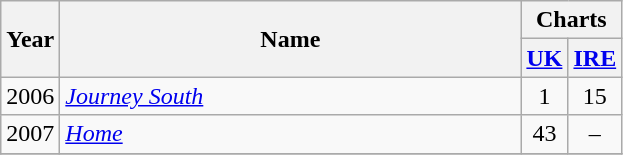<table class="wikitable">
<tr>
<th rowspan="2">Year</th>
<th width="300px" rowspan="2">Name</th>
<th colspan="50">Charts</th>
</tr>
<tr>
<th style="width:1.5em;" align="center"><a href='#'>UK</a></th>
<th style="width:1.5em;" align="center"><a href='#'>IRE</a></th>
</tr>
<tr>
<td>2006</td>
<td><em><a href='#'>Journey South</a></em></td>
<td align="center">1</td>
<td align="center">15</td>
</tr>
<tr>
<td>2007</td>
<td><em><a href='#'>Home</a></em></td>
<td align="center">43</td>
<td align="center">–</td>
</tr>
<tr>
</tr>
</table>
